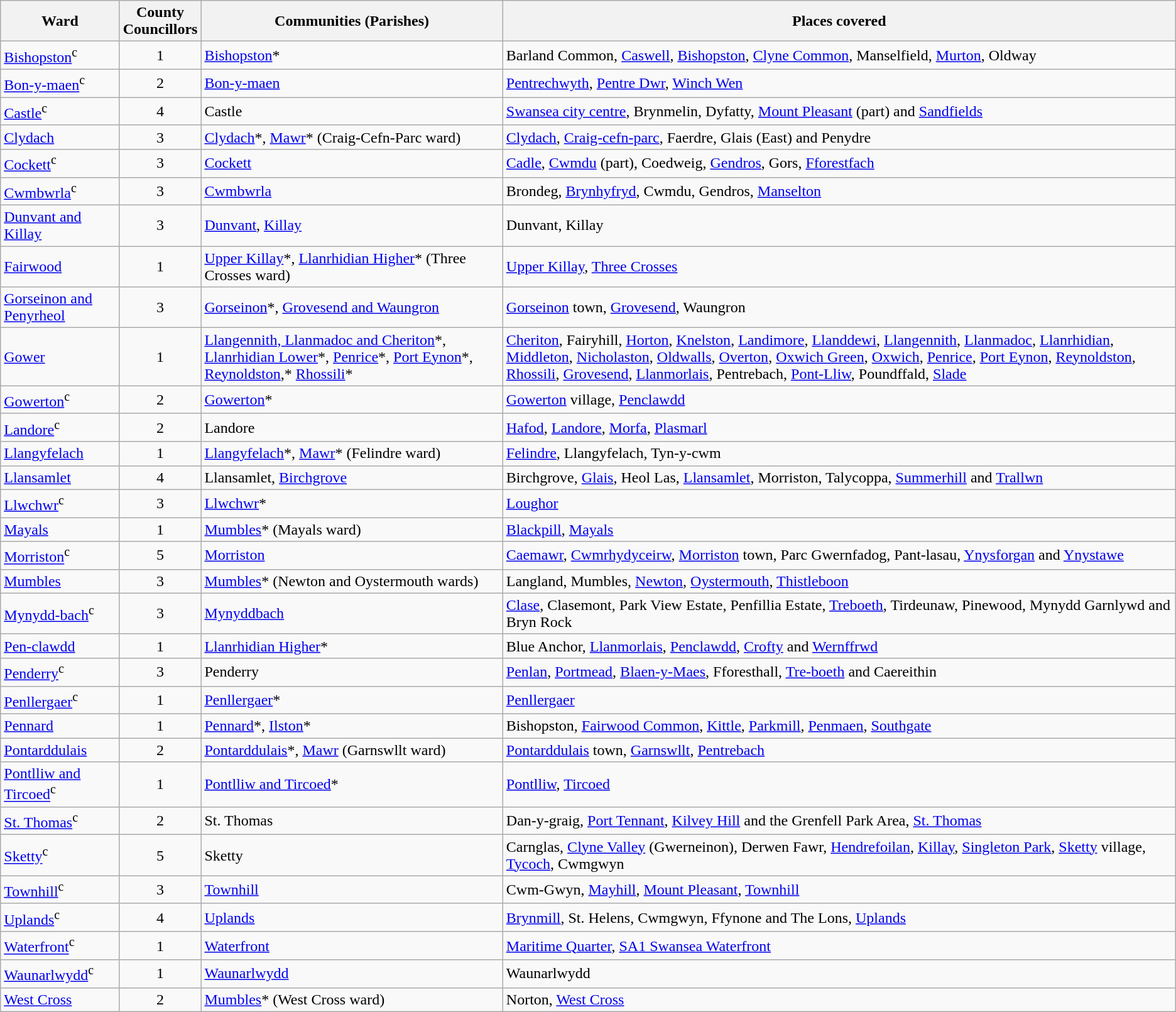<table class="wikitable sortable">
<tr>
<th>Ward</th>
<th>County<br>Councillors</th>
<th>Communities (Parishes)</th>
<th>Places covered</th>
</tr>
<tr>
<td><a href='#'>Bishopston</a><sup>c</sup></td>
<td align="center">1</td>
<td><a href='#'>Bishopston</a>*</td>
<td>Barland Common, <a href='#'>Caswell</a>, <a href='#'>Bishopston</a>, <a href='#'>Clyne Common</a>, Manselfield, <a href='#'>Murton</a>, Oldway</td>
</tr>
<tr>
<td><a href='#'>Bon-y-maen</a><sup>c</sup></td>
<td align="center">2</td>
<td><a href='#'>Bon-y-maen</a></td>
<td><a href='#'>Pentrechwyth</a>, <a href='#'>Pentre Dwr</a>, <a href='#'>Winch Wen</a></td>
</tr>
<tr>
<td><a href='#'>Castle</a><sup>c</sup></td>
<td align="center">4</td>
<td>Castle</td>
<td><a href='#'>Swansea city centre</a>, Brynmelin, Dyfatty, <a href='#'>Mount Pleasant</a> (part) and <a href='#'>Sandfields</a></td>
</tr>
<tr>
<td><a href='#'>Clydach</a></td>
<td align="center">3</td>
<td><a href='#'>Clydach</a>*, <a href='#'>Mawr</a>* (Craig-Cefn-Parc ward)</td>
<td><a href='#'>Clydach</a>, <a href='#'>Craig-cefn-parc</a>, Faerdre, Glais (East) and Penydre</td>
</tr>
<tr>
<td><a href='#'>Cockett</a><sup>c</sup></td>
<td align="center">3</td>
<td><a href='#'>Cockett</a></td>
<td><a href='#'>Cadle</a>, <a href='#'>Cwmdu</a> (part), Coedweig, <a href='#'>Gendros</a>, Gors, <a href='#'>Fforestfach</a></td>
</tr>
<tr>
<td><a href='#'>Cwmbwrla</a><sup>c</sup></td>
<td align="center">3</td>
<td><a href='#'>Cwmbwrla</a></td>
<td>Brondeg, <a href='#'>Brynhyfryd</a>, Cwmdu, Gendros, <a href='#'>Manselton</a></td>
</tr>
<tr>
<td><a href='#'>Dunvant and Killay</a></td>
<td align="center">3</td>
<td><a href='#'>Dunvant</a>, <a href='#'>Killay</a></td>
<td>Dunvant, Killay</td>
</tr>
<tr>
<td><a href='#'>Fairwood</a></td>
<td align="center">1</td>
<td><a href='#'>Upper Killay</a>*, <a href='#'>Llanrhidian Higher</a>* (Three Crosses ward)</td>
<td><a href='#'>Upper Killay</a>, <a href='#'>Three Crosses</a></td>
</tr>
<tr>
<td><a href='#'>Gorseinon and Penyrheol</a></td>
<td align="center">3</td>
<td><a href='#'>Gorseinon</a>*, <a href='#'>Grovesend and Waungron</a></td>
<td><a href='#'>Gorseinon</a> town, <a href='#'>Grovesend</a>, Waungron</td>
</tr>
<tr>
<td><a href='#'>Gower</a></td>
<td align="center">1</td>
<td><a href='#'>Llangennith, Llanmadoc and Cheriton</a>*, <a href='#'>Llanrhidian Lower</a>*, <a href='#'>Penrice</a>*, <a href='#'>Port Eynon</a>*, <a href='#'>Reynoldston</a>,* <a href='#'>Rhossili</a>*</td>
<td><a href='#'>Cheriton</a>, Fairyhill, <a href='#'>Horton</a>, <a href='#'>Knelston</a>, <a href='#'>Landimore</a>, <a href='#'>Llanddewi</a>, <a href='#'>Llangennith</a>, <a href='#'>Llanmadoc</a>, <a href='#'>Llanrhidian</a>, <a href='#'>Middleton</a>, <a href='#'>Nicholaston</a>, <a href='#'>Oldwalls</a>, <a href='#'>Overton</a>, <a href='#'>Oxwich Green</a>, <a href='#'>Oxwich</a>, <a href='#'>Penrice</a>, <a href='#'>Port Eynon</a>, <a href='#'>Reynoldston</a>, <a href='#'>Rhossili</a>, <a href='#'>Grovesend</a>, <a href='#'>Llanmorlais</a>, Pentrebach, <a href='#'>Pont-Lliw</a>, Poundffald, <a href='#'>Slade</a></td>
</tr>
<tr>
<td><a href='#'>Gowerton</a><sup>c</sup></td>
<td align="center">2</td>
<td><a href='#'>Gowerton</a>*</td>
<td><a href='#'>Gowerton</a> village, <a href='#'>Penclawdd</a></td>
</tr>
<tr>
<td><a href='#'>Landore</a><sup>c</sup></td>
<td align="center">2</td>
<td>Landore</td>
<td><a href='#'>Hafod</a>, <a href='#'>Landore</a>, <a href='#'>Morfa</a>, <a href='#'>Plasmarl</a></td>
</tr>
<tr>
<td><a href='#'>Llangyfelach</a></td>
<td align="center">1</td>
<td><a href='#'>Llangyfelach</a>*, <a href='#'>Mawr</a>* (Felindre ward)</td>
<td><a href='#'>Felindre</a>, Llangyfelach, Tyn-y-cwm</td>
</tr>
<tr>
<td><a href='#'>Llansamlet</a></td>
<td align="center">4</td>
<td>Llansamlet, <a href='#'>Birchgrove</a></td>
<td>Birchgrove, <a href='#'>Glais</a>, Heol Las, <a href='#'>Llansamlet</a>, Morriston, Talycoppa, <a href='#'>Summerhill</a> and <a href='#'>Trallwn</a></td>
</tr>
<tr>
<td><a href='#'>Llwchwr</a><sup>c</sup></td>
<td align="center">3</td>
<td><a href='#'>Llwchwr</a>*</td>
<td><a href='#'>Loughor</a></td>
</tr>
<tr>
<td><a href='#'>Mayals</a></td>
<td align="center">1</td>
<td><a href='#'>Mumbles</a>* (Mayals ward)</td>
<td><a href='#'>Blackpill</a>, <a href='#'>Mayals</a></td>
</tr>
<tr>
<td><a href='#'>Morriston</a><sup>c</sup></td>
<td align="center">5</td>
<td><a href='#'>Morriston</a></td>
<td><a href='#'>Caemawr</a>, <a href='#'>Cwmrhydyceirw</a>, <a href='#'>Morriston</a> town, Parc Gwernfadog, Pant-lasau, <a href='#'>Ynysforgan</a> and <a href='#'>Ynystawe</a></td>
</tr>
<tr>
<td><a href='#'>Mumbles</a></td>
<td align="center">3</td>
<td><a href='#'>Mumbles</a>* (Newton and Oystermouth wards)</td>
<td>Langland, Mumbles, <a href='#'>Newton</a>, <a href='#'>Oystermouth</a>, <a href='#'>Thistleboon</a></td>
</tr>
<tr>
<td><a href='#'>Mynydd-bach</a><sup>c</sup></td>
<td align="center">3</td>
<td><a href='#'>Mynyddbach</a></td>
<td><a href='#'>Clase</a>, Clasemont, Park View Estate, Penfillia Estate, <a href='#'>Treboeth</a>, Tirdeunaw, Pinewood, Mynydd Garnlywd and Bryn Rock</td>
</tr>
<tr>
<td><a href='#'>Pen-clawdd</a></td>
<td align="center">1</td>
<td><a href='#'>Llanrhidian Higher</a>*</td>
<td>Blue Anchor, <a href='#'>Llanmorlais</a>, <a href='#'>Penclawdd</a>, <a href='#'>Crofty</a> and <a href='#'>Wernffrwd</a></td>
</tr>
<tr>
<td><a href='#'>Penderry</a><sup>c</sup></td>
<td align="center">3</td>
<td>Penderry</td>
<td><a href='#'>Penlan</a>, <a href='#'>Portmead</a>, <a href='#'>Blaen-y-Maes</a>, Fforesthall, <a href='#'>Tre-boeth</a> and Caereithin</td>
</tr>
<tr>
<td><a href='#'>Penllergaer</a><sup>c</sup></td>
<td align="center">1</td>
<td><a href='#'>Penllergaer</a>*</td>
<td><a href='#'>Penllergaer</a></td>
</tr>
<tr>
<td><a href='#'>Pennard</a></td>
<td align="center">1</td>
<td><a href='#'>Pennard</a>*, <a href='#'>Ilston</a>*</td>
<td>Bishopston, <a href='#'>Fairwood Common</a>, <a href='#'>Kittle</a>, <a href='#'>Parkmill</a>, <a href='#'>Penmaen</a>, <a href='#'>Southgate</a></td>
</tr>
<tr>
<td><a href='#'>Pontarddulais</a></td>
<td align="center">2</td>
<td><a href='#'>Pontarddulais</a>*, <a href='#'>Mawr</a> (Garnswllt ward)</td>
<td><a href='#'>Pontarddulais</a> town, <a href='#'>Garnswllt</a>, <a href='#'>Pentrebach</a></td>
</tr>
<tr>
<td><a href='#'>Pontlliw and Tircoed</a><sup>c</sup></td>
<td align="center">1</td>
<td><a href='#'>Pontlliw and Tircoed</a>*</td>
<td><a href='#'>Pontlliw</a>, <a href='#'>Tircoed</a></td>
</tr>
<tr>
<td><a href='#'>St. Thomas</a><sup>c</sup></td>
<td align="center">2</td>
<td>St. Thomas</td>
<td>Dan-y-graig, <a href='#'>Port Tennant</a>, <a href='#'>Kilvey Hill</a> and the Grenfell Park Area, <a href='#'>St. Thomas</a></td>
</tr>
<tr>
<td><a href='#'>Sketty</a><sup>c</sup></td>
<td align="center">5</td>
<td>Sketty</td>
<td>Carnglas, <a href='#'>Clyne Valley</a> (Gwerneinon), Derwen Fawr, <a href='#'>Hendrefoilan</a>, <a href='#'>Killay</a>, <a href='#'>Singleton Park</a>, <a href='#'>Sketty</a> village, <a href='#'>Tycoch</a>, Cwmgwyn</td>
</tr>
<tr>
<td><a href='#'>Townhill</a><sup>c</sup></td>
<td align="center">3</td>
<td><a href='#'>Townhill</a></td>
<td>Cwm-Gwyn, <a href='#'>Mayhill</a>, <a href='#'>Mount Pleasant</a>, <a href='#'>Townhill</a></td>
</tr>
<tr>
<td><a href='#'>Uplands</a><sup>c</sup></td>
<td align="center">4</td>
<td><a href='#'>Uplands</a></td>
<td><a href='#'>Brynmill</a>, St. Helens, Cwmgwyn, Ffynone and The Lons, <a href='#'>Uplands</a></td>
</tr>
<tr>
<td><a href='#'>Waterfront</a><sup>c</sup></td>
<td align="center">1</td>
<td><a href='#'>Waterfront</a></td>
<td><a href='#'>Maritime Quarter</a>, <a href='#'>SA1 Swansea Waterfront</a></td>
</tr>
<tr>
<td><a href='#'>Waunarlwydd</a><sup>c</sup></td>
<td align="center">1</td>
<td><a href='#'>Waunarlwydd</a></td>
<td>Waunarlwydd</td>
</tr>
<tr>
<td><a href='#'>West Cross</a></td>
<td align="center">2</td>
<td><a href='#'>Mumbles</a>* (West Cross ward)</td>
<td>Norton, <a href='#'>West Cross</a></td>
</tr>
</table>
